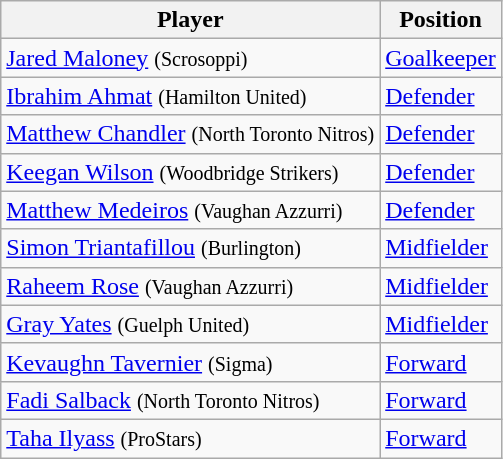<table class="wikitable">
<tr>
<th>Player</th>
<th>Position</th>
</tr>
<tr>
<td><a href='#'>Jared Maloney</a> <small>(Scrosoppi)</small></td>
<td><a href='#'>Goalkeeper</a></td>
</tr>
<tr>
<td><a href='#'>Ibrahim Ahmat</a> <small>(Hamilton United)</small></td>
<td><a href='#'>Defender</a></td>
</tr>
<tr>
<td><a href='#'>Matthew Chandler</a> <small>(North Toronto Nitros)</small></td>
<td><a href='#'>Defender</a></td>
</tr>
<tr>
<td><a href='#'>Keegan Wilson</a> <small>(Woodbridge Strikers)</small></td>
<td><a href='#'>Defender</a></td>
</tr>
<tr>
<td><a href='#'>Matthew Medeiros</a> <small>(Vaughan Azzurri)</small></td>
<td><a href='#'>Defender</a></td>
</tr>
<tr>
<td><a href='#'>Simon Triantafillou</a> <small>(Burlington)</small></td>
<td><a href='#'>Midfielder</a></td>
</tr>
<tr>
<td><a href='#'>Raheem Rose</a> <small>(Vaughan Azzurri)</small></td>
<td><a href='#'>Midfielder</a></td>
</tr>
<tr>
<td><a href='#'>Gray Yates</a> <small>(Guelph United)</small></td>
<td><a href='#'>Midfielder</a></td>
</tr>
<tr>
<td><a href='#'>Kevaughn Tavernier</a> <small>(Sigma)</small></td>
<td><a href='#'>Forward</a></td>
</tr>
<tr>
<td><a href='#'>Fadi Salback</a> <small>(North Toronto Nitros)</small></td>
<td><a href='#'>Forward</a></td>
</tr>
<tr>
<td><a href='#'>Taha Ilyass</a> <small>(ProStars)</small></td>
<td><a href='#'>Forward</a></td>
</tr>
</table>
